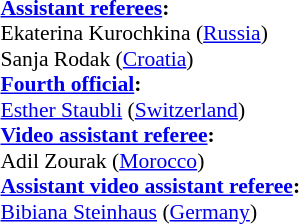<table width=50% style="font-size:90%">
<tr>
<td><br><strong><a href='#'>Assistant referees</a>:</strong>
<br>Ekaterina Kurochkina (<a href='#'>Russia</a>)
<br>Sanja Rodak (<a href='#'>Croatia</a>)
<br><strong><a href='#'>Fourth official</a>:</strong>
<br><a href='#'>Esther Staubli</a> (<a href='#'>Switzerland</a>)
<br><strong><a href='#'>Video assistant referee</a>:</strong>
<br>Adil Zourak (<a href='#'>Morocco</a>)
<br><strong><a href='#'>Assistant video assistant referee</a>:</strong>
<br><a href='#'>Bibiana Steinhaus</a> (<a href='#'>Germany</a>)</td>
</tr>
</table>
